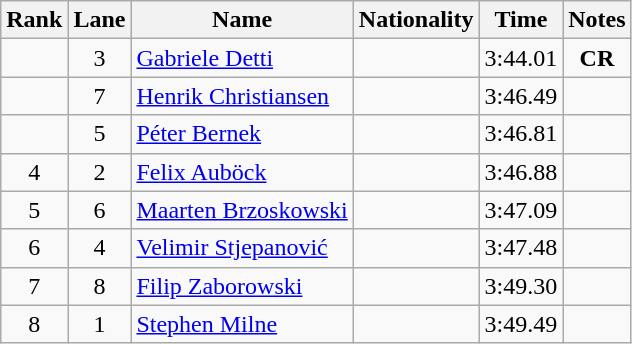<table class="wikitable sortable" style="text-align:center">
<tr>
<th>Rank</th>
<th>Lane</th>
<th>Name</th>
<th>Nationality</th>
<th>Time</th>
<th>Notes</th>
</tr>
<tr>
<td></td>
<td>3</td>
<td align=left><a href='#'>Gabriele Detti</a></td>
<td align=left></td>
<td>3:44.01</td>
<td><strong>CR</strong></td>
</tr>
<tr>
<td></td>
<td>7</td>
<td align=left><a href='#'>Henrik Christiansen</a></td>
<td align=left></td>
<td>3:46.49</td>
<td></td>
</tr>
<tr>
<td></td>
<td>5</td>
<td align=left><a href='#'>Péter Bernek</a></td>
<td align=left></td>
<td>3:46.81</td>
<td></td>
</tr>
<tr>
<td>4</td>
<td>2</td>
<td align=left><a href='#'>Felix Auböck</a></td>
<td align=left></td>
<td>3:46.88</td>
<td></td>
</tr>
<tr>
<td>5</td>
<td>6</td>
<td align=left><a href='#'>Maarten Brzoskowski</a></td>
<td align=left></td>
<td>3:47.09</td>
<td></td>
</tr>
<tr>
<td>6</td>
<td>4</td>
<td align=left><a href='#'>Velimir Stjepanović</a></td>
<td align=left></td>
<td>3:47.48</td>
<td></td>
</tr>
<tr>
<td>7</td>
<td>8</td>
<td align=left><a href='#'>Filip Zaborowski</a></td>
<td align=left></td>
<td>3:49.30</td>
<td></td>
</tr>
<tr>
<td>8</td>
<td>1</td>
<td align=left><a href='#'>Stephen Milne</a></td>
<td align=left></td>
<td>3:49.49</td>
<td></td>
</tr>
</table>
